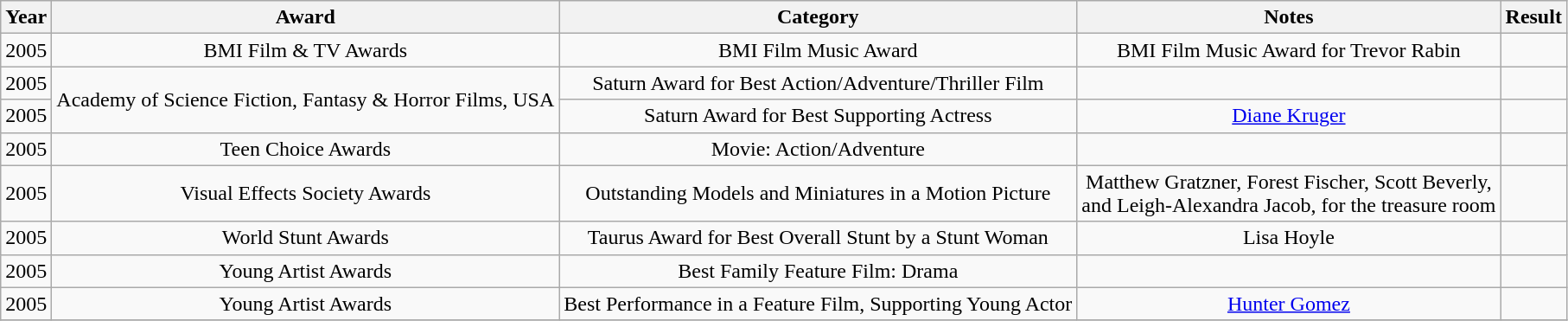<table class="wikitable sortable" border="1" style="text-align: center">
<tr>
<th>Year</th>
<th>Award</th>
<th>Category</th>
<th>Notes</th>
<th>Result</th>
</tr>
<tr>
<td>2005</td>
<td>BMI Film & TV Awards</td>
<td>BMI Film Music Award</td>
<td>BMI Film Music Award for Trevor Rabin</td>
<td></td>
</tr>
<tr>
<td>2005</td>
<td rowspan="2">Academy of Science Fiction, Fantasy & Horror Films, USA</td>
<td>Saturn Award for Best Action/Adventure/Thriller Film</td>
<td></td>
<td></td>
</tr>
<tr>
<td>2005</td>
<td>Saturn Award for Best Supporting Actress</td>
<td><a href='#'>Diane Kruger</a></td>
<td></td>
</tr>
<tr>
<td>2005</td>
<td>Teen Choice Awards</td>
<td>Movie: Action/Adventure</td>
<td></td>
<td></td>
</tr>
<tr>
<td>2005</td>
<td>Visual Effects Society Awards</td>
<td>Outstanding Models and Miniatures in a Motion Picture</td>
<td>Matthew Gratzner, Forest Fischer, Scott Beverly,<br>and Leigh-Alexandra Jacob, for the treasure room</td>
<td></td>
</tr>
<tr>
<td>2005</td>
<td>World Stunt Awards</td>
<td>Taurus Award for Best Overall Stunt by a Stunt Woman</td>
<td>Lisa Hoyle</td>
<td></td>
</tr>
<tr>
<td>2005</td>
<td>Young Artist Awards</td>
<td>Best Family Feature Film: Drama</td>
<td></td>
<td></td>
</tr>
<tr>
<td>2005</td>
<td>Young Artist Awards</td>
<td>Best Performance in a Feature Film, Supporting Young Actor</td>
<td><a href='#'>Hunter Gomez</a></td>
<td></td>
</tr>
<tr>
</tr>
</table>
